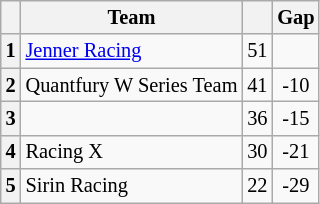<table class="wikitable" style="font-size: 85%;">
<tr>
<th></th>
<th>Team</th>
<th></th>
<th>Gap</th>
</tr>
<tr>
<th align="center">1</th>
<td><a href='#'>Jenner Racing</a></td>
<td align="center">51</td>
<td align="center"></td>
</tr>
<tr>
<th align="center">2</th>
<td>Quantfury W Series Team</td>
<td align="center">41</td>
<td align="center">-10</td>
</tr>
<tr>
<th align="center">3</th>
<td></td>
<td align="center">36</td>
<td align="center">-15</td>
</tr>
<tr>
<th align="center">4</th>
<td>Racing X</td>
<td align="center">30</td>
<td align="center">-21</td>
</tr>
<tr>
<th align="center">5</th>
<td>Sirin Racing</td>
<td align="center">22</td>
<td align="center">-29</td>
</tr>
</table>
